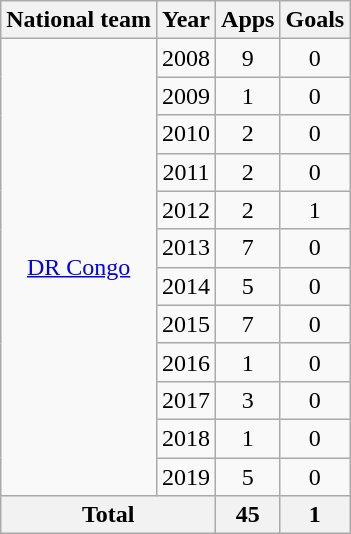<table class="wikitable" style="text-align: center;">
<tr>
<th>National team</th>
<th>Year</th>
<th>Apps</th>
<th>Goals</th>
</tr>
<tr>
<td rowspan="12"><a href='#'>DR Congo</a></td>
<td>2008</td>
<td>9</td>
<td>0</td>
</tr>
<tr>
<td>2009</td>
<td>1</td>
<td>0</td>
</tr>
<tr>
<td>2010</td>
<td>2</td>
<td>0</td>
</tr>
<tr>
<td>2011</td>
<td>2</td>
<td>0</td>
</tr>
<tr>
<td>2012</td>
<td>2</td>
<td>1</td>
</tr>
<tr>
<td>2013</td>
<td>7</td>
<td>0</td>
</tr>
<tr>
<td>2014</td>
<td>5</td>
<td>0</td>
</tr>
<tr>
<td>2015</td>
<td>7</td>
<td>0</td>
</tr>
<tr>
<td>2016</td>
<td>1</td>
<td>0</td>
</tr>
<tr>
<td>2017</td>
<td>3</td>
<td>0</td>
</tr>
<tr>
<td>2018</td>
<td>1</td>
<td>0</td>
</tr>
<tr>
<td>2019</td>
<td>5</td>
<td>0</td>
</tr>
<tr>
<th colspan="2">Total</th>
<th>45</th>
<th>1</th>
</tr>
</table>
